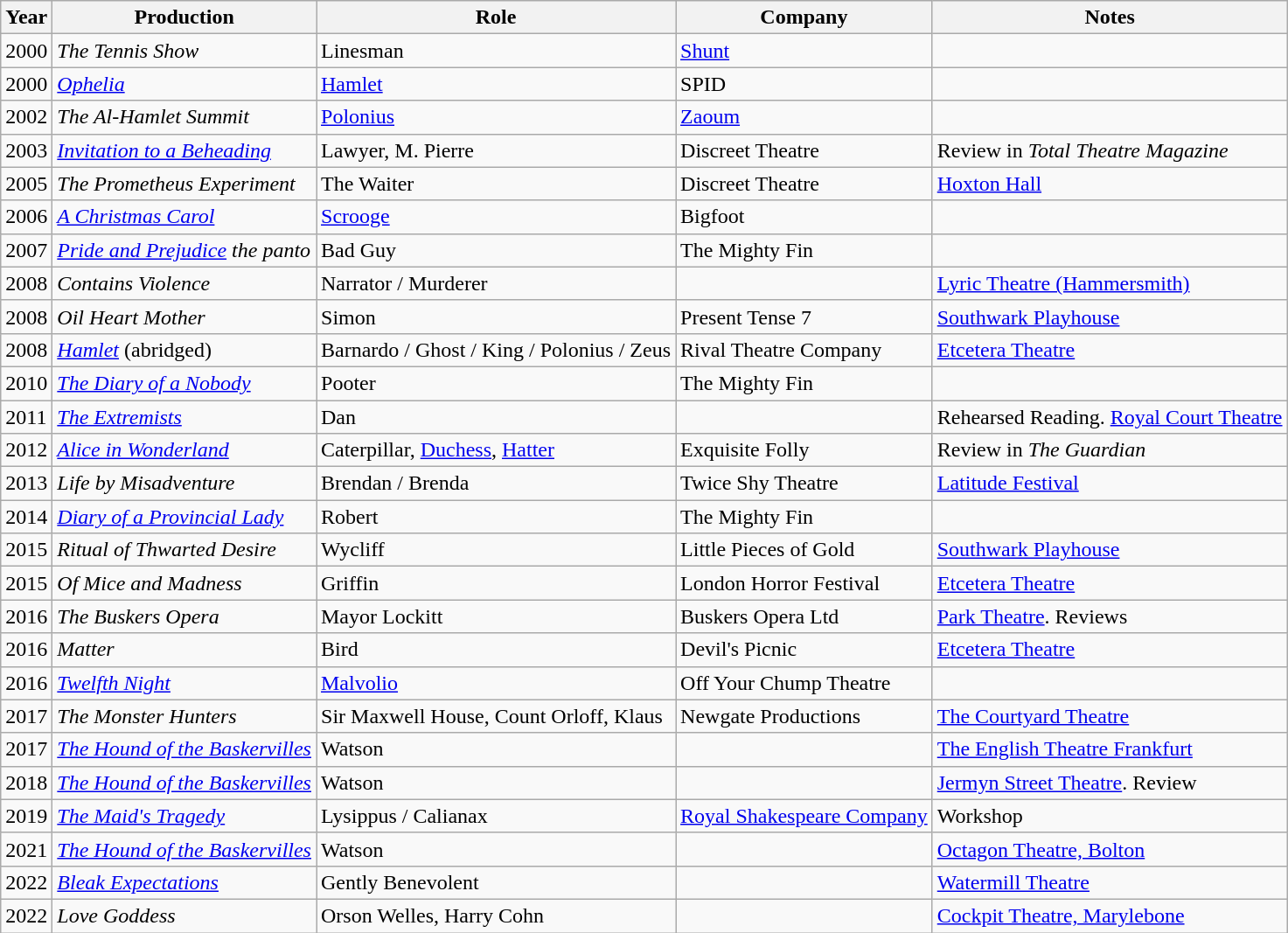<table class="wikitable">
<tr>
<th>Year</th>
<th>Production</th>
<th>Role</th>
<th>Company</th>
<th>Notes</th>
</tr>
<tr>
<td>2000</td>
<td><em>The Tennis Show</em></td>
<td>Linesman</td>
<td><a href='#'>Shunt</a></td>
<td></td>
</tr>
<tr>
<td>2000</td>
<td><em><a href='#'>Ophelia</a></em></td>
<td><a href='#'>Hamlet</a></td>
<td>SPID</td>
<td></td>
</tr>
<tr>
<td>2002</td>
<td><em>The Al-Hamlet Summit</em></td>
<td><a href='#'>Polonius</a></td>
<td><a href='#'>Zaoum</a></td>
<td></td>
</tr>
<tr>
<td>2003</td>
<td><em><a href='#'>Invitation to a Beheading</a></em></td>
<td>Lawyer, M. Pierre</td>
<td>Discreet Theatre</td>
<td>Review in <em>Total Theatre Magazine</em></td>
</tr>
<tr>
<td>2005</td>
<td><em>The Prometheus Experiment</em></td>
<td>The Waiter</td>
<td>Discreet Theatre</td>
<td><a href='#'>Hoxton Hall</a></td>
</tr>
<tr>
<td>2006</td>
<td><em><a href='#'>A Christmas Carol</a></em></td>
<td><a href='#'>Scrooge</a></td>
<td>Bigfoot</td>
<td></td>
</tr>
<tr>
<td>2007</td>
<td><em><a href='#'>Pride and Prejudice</a> the panto</em></td>
<td>Bad Guy</td>
<td>The Mighty Fin</td>
<td></td>
</tr>
<tr>
<td>2008</td>
<td><em>Contains Violence</em></td>
<td>Narrator / Murderer</td>
<td></td>
<td><a href='#'>Lyric Theatre (Hammersmith)</a></td>
</tr>
<tr>
<td>2008</td>
<td><em>Oil Heart Mother</em></td>
<td>Simon</td>
<td>Present Tense 7</td>
<td><a href='#'>Southwark Playhouse</a></td>
</tr>
<tr>
<td>2008</td>
<td><em><a href='#'>Hamlet</a></em> (abridged)</td>
<td>Barnardo / Ghost / King / Polonius / Zeus</td>
<td>Rival Theatre Company</td>
<td><a href='#'>Etcetera Theatre</a></td>
</tr>
<tr>
<td>2010</td>
<td><em><a href='#'>The Diary of a Nobody</a></em></td>
<td>Pooter</td>
<td>The Mighty Fin</td>
<td></td>
</tr>
<tr>
<td>2011</td>
<td><em><a href='#'>The Extremists</a></em></td>
<td>Dan</td>
<td></td>
<td>Rehearsed Reading. <a href='#'>Royal Court Theatre</a></td>
</tr>
<tr>
<td>2012</td>
<td><em><a href='#'>Alice in Wonderland</a></em></td>
<td>Caterpillar, <a href='#'>Duchess</a>, <a href='#'>Hatter</a></td>
<td>Exquisite Folly</td>
<td>Review in <em>The Guardian</em></td>
</tr>
<tr>
<td>2013</td>
<td><em>Life by Misadventure</em></td>
<td>Brendan / Brenda</td>
<td>Twice Shy Theatre</td>
<td><a href='#'>Latitude Festival</a></td>
</tr>
<tr>
<td>2014</td>
<td><em><a href='#'>Diary of a Provincial Lady</a></em></td>
<td>Robert</td>
<td>The Mighty Fin</td>
<td></td>
</tr>
<tr>
<td>2015</td>
<td><em>Ritual of Thwarted Desire</em></td>
<td>Wycliff</td>
<td>Little Pieces of Gold</td>
<td><a href='#'>Southwark Playhouse</a></td>
</tr>
<tr>
<td>2015</td>
<td><em>Of Mice and Madness</em></td>
<td>Griffin</td>
<td>London Horror Festival</td>
<td><a href='#'>Etcetera Theatre</a></td>
</tr>
<tr>
<td>2016</td>
<td><em>The Buskers Opera</em></td>
<td>Mayor Lockitt</td>
<td>Buskers Opera Ltd</td>
<td><a href='#'>Park Theatre</a>. Reviews</td>
</tr>
<tr>
<td>2016</td>
<td><em>Matter</em></td>
<td>Bird</td>
<td>Devil's Picnic</td>
<td><a href='#'>Etcetera Theatre</a></td>
</tr>
<tr>
<td>2016</td>
<td><em><a href='#'>Twelfth Night</a></em></td>
<td><a href='#'>Malvolio</a></td>
<td>Off Your Chump Theatre</td>
<td></td>
</tr>
<tr>
<td>2017</td>
<td><em>The Monster Hunters</em></td>
<td>Sir Maxwell House, Count Orloff, Klaus</td>
<td>Newgate Productions</td>
<td><a href='#'>The Courtyard Theatre</a></td>
</tr>
<tr>
<td>2017</td>
<td><em><a href='#'>The Hound of the Baskervilles</a></em></td>
<td>Watson</td>
<td></td>
<td><a href='#'>The English Theatre Frankfurt</a></td>
</tr>
<tr>
<td>2018</td>
<td><em><a href='#'>The Hound of the Baskervilles</a></em></td>
<td>Watson</td>
<td></td>
<td><a href='#'>Jermyn Street Theatre</a>. Review</td>
</tr>
<tr>
<td>2019</td>
<td><em><a href='#'>The Maid's Tragedy</a></em></td>
<td>Lysippus / Calianax</td>
<td><a href='#'>Royal Shakespeare Company</a></td>
<td>Workshop</td>
</tr>
<tr>
<td>2021</td>
<td><em><a href='#'>The Hound of the Baskervilles</a></em></td>
<td>Watson</td>
<td></td>
<td><a href='#'>Octagon Theatre, Bolton</a></td>
</tr>
<tr>
<td>2022</td>
<td><a href='#'><em>Bleak Expectations</em></a></td>
<td>Gently Benevolent</td>
<td></td>
<td><a href='#'>Watermill Theatre</a></td>
</tr>
<tr>
<td>2022</td>
<td><em>Love Goddess</em></td>
<td>Orson Welles, Harry Cohn</td>
<td></td>
<td><a href='#'>Cockpit Theatre, Marylebone</a></td>
</tr>
</table>
